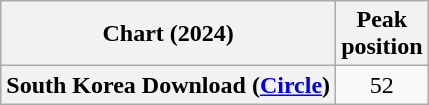<table class="wikitable plainrowheaders" style="text-align:center">
<tr>
<th scope="col">Chart (2024)</th>
<th scope="col">Peak<br>position</th>
</tr>
<tr>
<th scope="row">South Korea Download (<a href='#'>Circle</a>)</th>
<td>52</td>
</tr>
</table>
